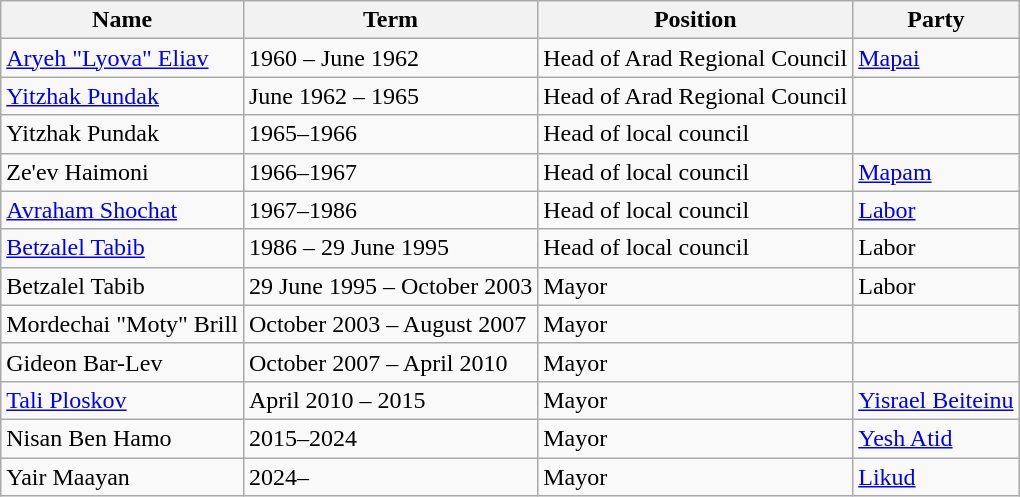<table class="wikitable">
<tr>
<th>Name</th>
<th>Term</th>
<th>Position</th>
<th>Party</th>
</tr>
<tr>
<td><a href='#'>Aryeh "Lyova" Eliav</a></td>
<td>1960 – June 1962</td>
<td>Head of Arad Regional Council</td>
<td><a href='#'>Mapai</a></td>
</tr>
<tr>
<td><a href='#'>Yitzhak Pundak</a></td>
<td>June 1962 – 1965</td>
<td>Head of Arad Regional Council</td>
<td></td>
</tr>
<tr>
<td>Yitzhak Pundak</td>
<td>1965–1966</td>
<td>Head of local council</td>
<td></td>
</tr>
<tr>
<td>Ze'ev Haimoni</td>
<td>1966–1967</td>
<td>Head of local council</td>
<td><a href='#'>Mapam</a></td>
</tr>
<tr>
<td><a href='#'>Avraham Shochat</a></td>
<td>1967–1986</td>
<td>Head of local council</td>
<td><a href='#'>Labor</a></td>
</tr>
<tr>
<td><a href='#'>Betzalel Tabib</a></td>
<td>1986 – 29 June 1995</td>
<td>Head of local council</td>
<td>Labor</td>
</tr>
<tr>
<td>Betzalel Tabib</td>
<td>29 June 1995 – October 2003</td>
<td>Mayor</td>
<td>Labor</td>
</tr>
<tr>
<td>Mordechai "Moty" Brill</td>
<td>October 2003 – August 2007</td>
<td>Mayor</td>
<td></td>
</tr>
<tr>
<td>Gideon Bar-Lev</td>
<td>October 2007 – April 2010</td>
<td>Mayor</td>
<td></td>
</tr>
<tr>
<td><a href='#'>Tali Ploskov</a></td>
<td>April 2010 – 2015</td>
<td>Mayor</td>
<td><a href='#'>Yisrael Beiteinu</a></td>
</tr>
<tr>
<td>Nisan Ben Hamo</td>
<td>2015–2024</td>
<td>Mayor</td>
<td><a href='#'>Yesh Atid</a></td>
</tr>
<tr>
<td>Yair Maayan</td>
<td>2024–</td>
<td>Mayor</td>
<td><a href='#'>Likud</a></td>
</tr>
</table>
